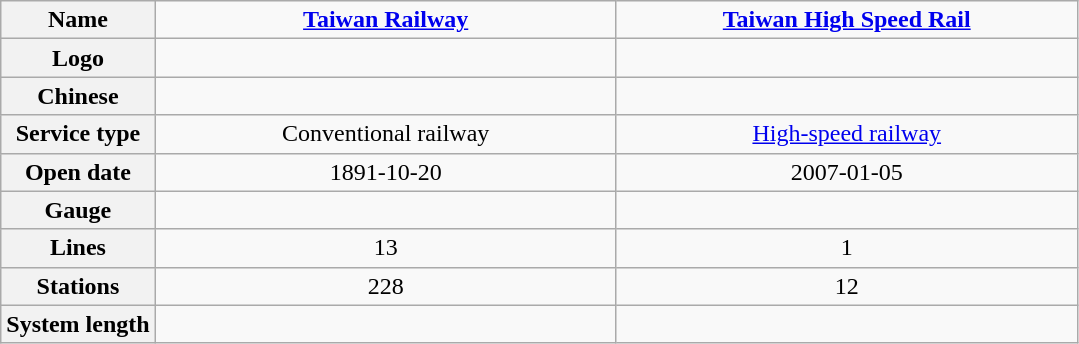<table class=wikitable style="text-align:center;">
<tr>
<th>Name</th>
<td width=300><strong><a href='#'>Taiwan Railway</a></strong></td>
<td width=300><strong><a href='#'>Taiwan High Speed Rail</a></strong></td>
</tr>
<tr>
<th>Logo</th>
<td></td>
<td></td>
</tr>
<tr>
<th>Chinese</th>
<td></td>
<td></td>
</tr>
<tr>
<th>Service type</th>
<td>Conventional railway</td>
<td><a href='#'>High-speed railway</a></td>
</tr>
<tr>
<th>Open date</th>
<td>1891-10-20</td>
<td>2007-01-05</td>
</tr>
<tr>
<th>Gauge</th>
<td></td>
<td></td>
</tr>
<tr>
<th>Lines</th>
<td>13</td>
<td>1</td>
</tr>
<tr>
<th>Stations</th>
<td>228</td>
<td>12</td>
</tr>
<tr>
<th>System length</th>
<td></td>
<td></td>
</tr>
</table>
